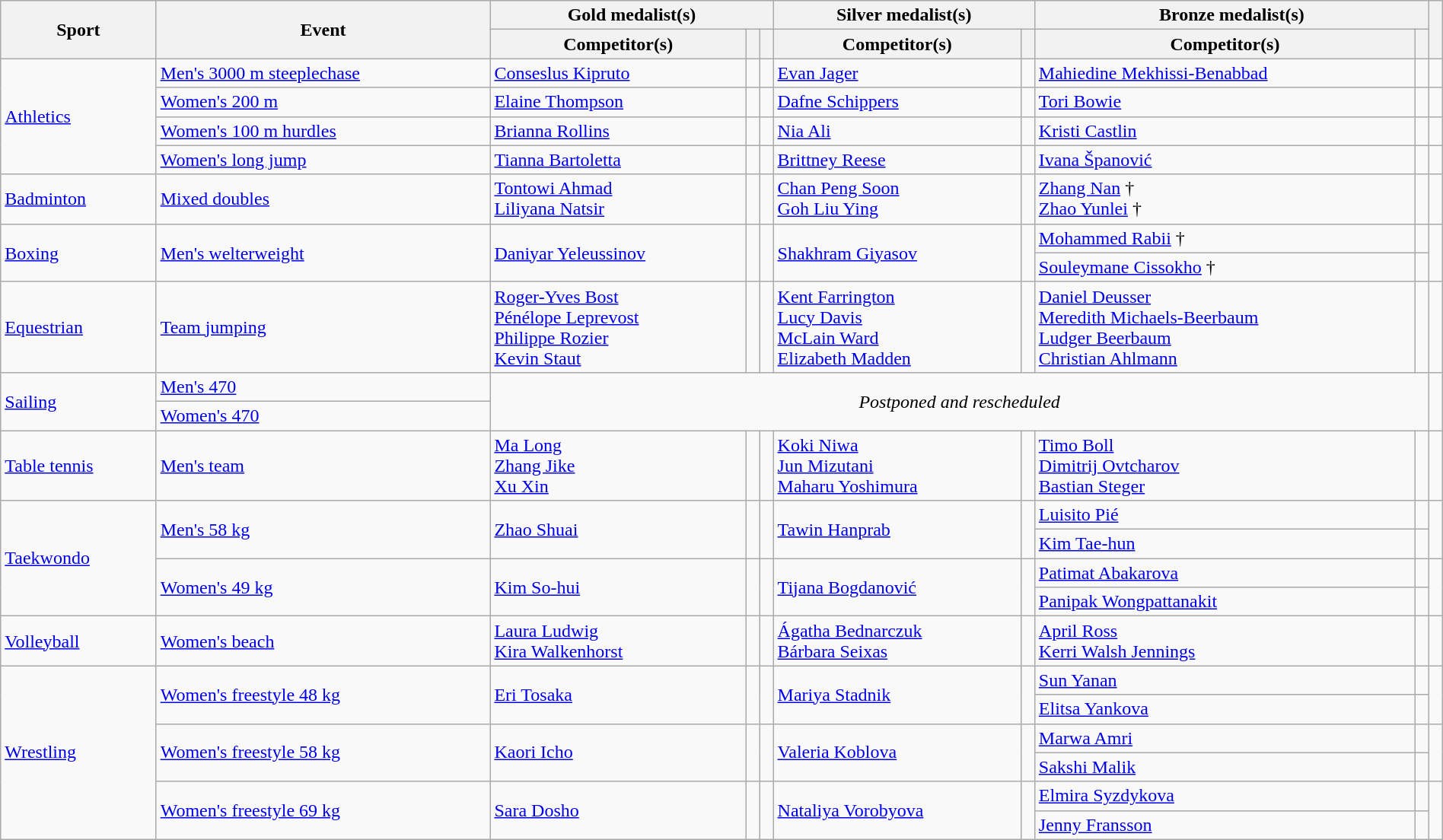<table class="wikitable" style="width:100%;">
<tr>
<th rowspan="2">Sport</th>
<th rowspan="2">Event</th>
<th colspan="3">Gold medalist(s)</th>
<th colspan="2">Silver medalist(s)</th>
<th colspan="2">Bronze medalist(s)</th>
<th rowspan="2"></th>
</tr>
<tr>
<th>Competitor(s)</th>
<th></th>
<th></th>
<th>Competitor(s)</th>
<th></th>
<th>Competitor(s)</th>
<th></th>
</tr>
<tr>
<td rowspan="4"><a href='#'>Athletics</a></td>
<td><a href='#'>Men's 3000 m steeplechase</a></td>
<td><a href='#'>Conseslus Kipruto</a></td>
<td></td>
<td></td>
<td><a href='#'>Evan Jager</a></td>
<td></td>
<td><a href='#'>Mahiedine Mekhissi-Benabbad</a></td>
<td></td>
<td></td>
</tr>
<tr>
<td><a href='#'>Women's 200 m</a></td>
<td><a href='#'>Elaine Thompson</a></td>
<td></td>
<td></td>
<td><a href='#'>Dafne Schippers</a></td>
<td></td>
<td><a href='#'>Tori Bowie</a></td>
<td></td>
<td></td>
</tr>
<tr>
<td><a href='#'>Women's 100 m hurdles</a></td>
<td><a href='#'>Brianna Rollins</a></td>
<td></td>
<td></td>
<td><a href='#'>Nia Ali</a></td>
<td></td>
<td><a href='#'>Kristi Castlin</a></td>
<td></td>
<td></td>
</tr>
<tr>
<td><a href='#'>Women's long jump</a></td>
<td><a href='#'>Tianna Bartoletta</a></td>
<td></td>
<td></td>
<td><a href='#'>Brittney Reese</a></td>
<td></td>
<td><a href='#'>Ivana Španović</a></td>
<td></td>
<td></td>
</tr>
<tr>
<td><a href='#'>Badminton</a></td>
<td><a href='#'>Mixed doubles</a></td>
<td><a href='#'>Tontowi Ahmad</a><br><a href='#'>Liliyana Natsir</a></td>
<td></td>
<td></td>
<td><a href='#'>Chan Peng Soon</a><br><a href='#'>Goh Liu Ying</a></td>
<td></td>
<td><a href='#'>Zhang Nan</a> †<br><a href='#'>Zhao Yunlei</a> †</td>
<td></td>
<td></td>
</tr>
<tr>
<td rowspan="2"><a href='#'>Boxing</a></td>
<td rowspan="2"><a href='#'>Men's welterweight</a></td>
<td rowspan="2"><a href='#'>Daniyar Yeleussinov</a></td>
<td rowspan="2"></td>
<td rowspan="2"></td>
<td rowspan="2"><a href='#'>Shakhram Giyasov</a></td>
<td rowspan="2"></td>
<td><a href='#'>Mohammed Rabii</a> †</td>
<td></td>
<td rowspan="2"></td>
</tr>
<tr>
<td><a href='#'>Souleymane Cissokho</a> †</td>
<td></td>
</tr>
<tr>
<td><a href='#'>Equestrian</a></td>
<td><a href='#'>Team jumping</a></td>
<td><a href='#'>Roger-Yves Bost</a><br><a href='#'>Pénélope Leprevost</a><br><a href='#'>Philippe Rozier</a><br><a href='#'>Kevin Staut</a></td>
<td></td>
<td></td>
<td><a href='#'>Kent Farrington</a><br><a href='#'>Lucy Davis</a><br><a href='#'>McLain Ward</a><br><a href='#'>Elizabeth Madden</a></td>
<td></td>
<td><a href='#'>Daniel Deusser</a><br><a href='#'>Meredith Michaels-Beerbaum</a><br><a href='#'>Ludger Beerbaum</a><br><a href='#'>Christian Ahlmann</a></td>
<td></td>
<td></td>
</tr>
<tr>
<td rowspan="2"><a href='#'>Sailing</a></td>
<td><a href='#'>Men's 470</a></td>
<td colspan="7" rowspan="2" style="text-align:center;"><em>Postponed and rescheduled</em></td>
<td rowspan="2"></td>
</tr>
<tr>
<td><a href='#'>Women's 470</a></td>
</tr>
<tr>
<td><a href='#'>Table tennis</a></td>
<td><a href='#'>Men's team</a></td>
<td><a href='#'>Ma Long</a><br><a href='#'>Zhang Jike</a><br><a href='#'>Xu Xin</a></td>
<td></td>
<td></td>
<td><a href='#'>Koki Niwa</a><br><a href='#'>Jun Mizutani</a><br><a href='#'>Maharu Yoshimura</a></td>
<td></td>
<td><a href='#'>Timo Boll</a><br><a href='#'>Dimitrij Ovtcharov</a><br><a href='#'>Bastian Steger</a></td>
<td></td>
<td></td>
</tr>
<tr>
<td rowspan="4"><a href='#'>Taekwondo</a></td>
<td rowspan="2"><a href='#'>Men's 58 kg</a></td>
<td rowspan="2"><a href='#'>Zhao Shuai</a></td>
<td rowspan="2"></td>
<td rowspan="2"></td>
<td rowspan="2"><a href='#'>Tawin Hanprab</a></td>
<td rowspan="2"></td>
<td><a href='#'>Luisito Pié</a></td>
<td></td>
<td rowspan="2"></td>
</tr>
<tr>
<td><a href='#'>Kim Tae-hun</a></td>
<td></td>
</tr>
<tr>
<td rowspan="2"><a href='#'>Women's 49 kg</a></td>
<td rowspan="2"><a href='#'>Kim So-hui</a></td>
<td rowspan="2"></td>
<td rowspan="2"></td>
<td rowspan="2"><a href='#'>Tijana Bogdanović</a></td>
<td rowspan="2"></td>
<td><a href='#'>Patimat Abakarova</a></td>
<td></td>
<td rowspan="2"></td>
</tr>
<tr>
<td><a href='#'>Panipak Wongpattanakit</a></td>
<td></td>
</tr>
<tr>
<td><a href='#'>Volleyball</a></td>
<td><a href='#'>Women's beach</a></td>
<td><a href='#'>Laura Ludwig</a><br><a href='#'>Kira Walkenhorst</a></td>
<td></td>
<td></td>
<td><a href='#'>Ágatha Bednarczuk</a><br><a href='#'>Bárbara Seixas</a></td>
<td></td>
<td><a href='#'>April Ross</a><br><a href='#'>Kerri Walsh Jennings</a></td>
<td></td>
<td></td>
</tr>
<tr>
<td rowspan="6"><a href='#'>Wrestling</a></td>
<td rowspan="2"><a href='#'>Women's freestyle 48 kg</a></td>
<td rowspan="2"><a href='#'>Eri Tosaka</a></td>
<td rowspan="2"></td>
<td rowspan="2"></td>
<td rowspan="2"><a href='#'>Mariya Stadnik</a></td>
<td rowspan="2"></td>
<td><a href='#'>Sun Yanan</a></td>
<td></td>
<td rowspan="2"></td>
</tr>
<tr>
<td><a href='#'>Elitsa Yankova</a></td>
<td></td>
</tr>
<tr>
<td rowspan="2"><a href='#'>Women's freestyle 58 kg</a></td>
<td rowspan="2"><a href='#'>Kaori Icho</a></td>
<td rowspan="2"></td>
<td rowspan="2"></td>
<td rowspan="2"><a href='#'>Valeria Koblova</a></td>
<td rowspan="2"></td>
<td><a href='#'>Marwa Amri</a></td>
<td></td>
<td rowspan="2"></td>
</tr>
<tr>
<td><a href='#'>Sakshi Malik</a></td>
<td></td>
</tr>
<tr>
<td rowspan="2"><a href='#'>Women's freestyle 69 kg</a></td>
<td rowspan="2"><a href='#'>Sara Dosho</a></td>
<td rowspan="2"></td>
<td rowspan="2"></td>
<td rowspan="2"><a href='#'>Nataliya Vorobyova</a></td>
<td rowspan="2"></td>
<td><a href='#'>Elmira Syzdykova</a></td>
<td></td>
<td rowspan="2"></td>
</tr>
<tr>
<td><a href='#'>Jenny Fransson</a></td>
<td></td>
</tr>
</table>
